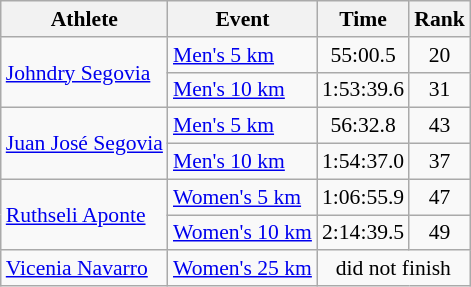<table class="wikitable" style="font-size:90%;">
<tr>
<th>Athlete</th>
<th>Event</th>
<th>Time</th>
<th>Rank</th>
</tr>
<tr align=center>
<td align=left rowspan=2><a href='#'>Johndry Segovia</a></td>
<td align=left><a href='#'>Men's 5 km</a></td>
<td>55:00.5</td>
<td>20</td>
</tr>
<tr align=center>
<td align=left><a href='#'>Men's 10 km</a></td>
<td>1:53:39.6</td>
<td>31</td>
</tr>
<tr align=center>
<td align=left rowspan=2><a href='#'>Juan José Segovia</a></td>
<td align=left><a href='#'>Men's 5 km</a></td>
<td>56:32.8</td>
<td>43</td>
</tr>
<tr align=center>
<td align=left><a href='#'>Men's 10 km</a></td>
<td>1:54:37.0</td>
<td>37</td>
</tr>
<tr align=center>
<td align=left rowspan=2><a href='#'>Ruthseli Aponte</a></td>
<td align=left><a href='#'>Women's 5 km</a></td>
<td>1:06:55.9</td>
<td>47</td>
</tr>
<tr align=center>
<td align=left><a href='#'>Women's 10 km</a></td>
<td>2:14:39.5</td>
<td>49</td>
</tr>
<tr align=center>
<td align=left><a href='#'>Vicenia Navarro</a></td>
<td align=left><a href='#'>Women's 25 km</a></td>
<td colspan=2>did not finish</td>
</tr>
</table>
